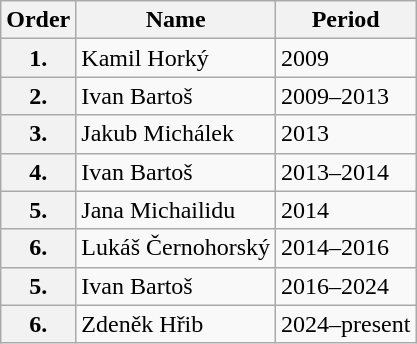<table class="wikitable">
<tr>
<th>Order</th>
<th>Name</th>
<th>Period</th>
</tr>
<tr>
<th>1.</th>
<td>Kamil Horký</td>
<td>2009</td>
</tr>
<tr>
<th>2.</th>
<td>Ivan Bartoš</td>
<td>2009–2013</td>
</tr>
<tr>
<th>3.</th>
<td>Jakub Michálek</td>
<td>2013</td>
</tr>
<tr>
<th>4.</th>
<td>Ivan Bartoš</td>
<td>2013–2014</td>
</tr>
<tr>
<th>5.</th>
<td>Jana Michailidu</td>
<td>2014</td>
</tr>
<tr>
<th>6.</th>
<td>Lukáš Černohorský</td>
<td>2014–2016</td>
</tr>
<tr>
<th>5.</th>
<td>Ivan Bartoš</td>
<td>2016–2024</td>
</tr>
<tr>
<th>6.</th>
<td>Zdeněk Hřib</td>
<td>2024–present</td>
</tr>
</table>
